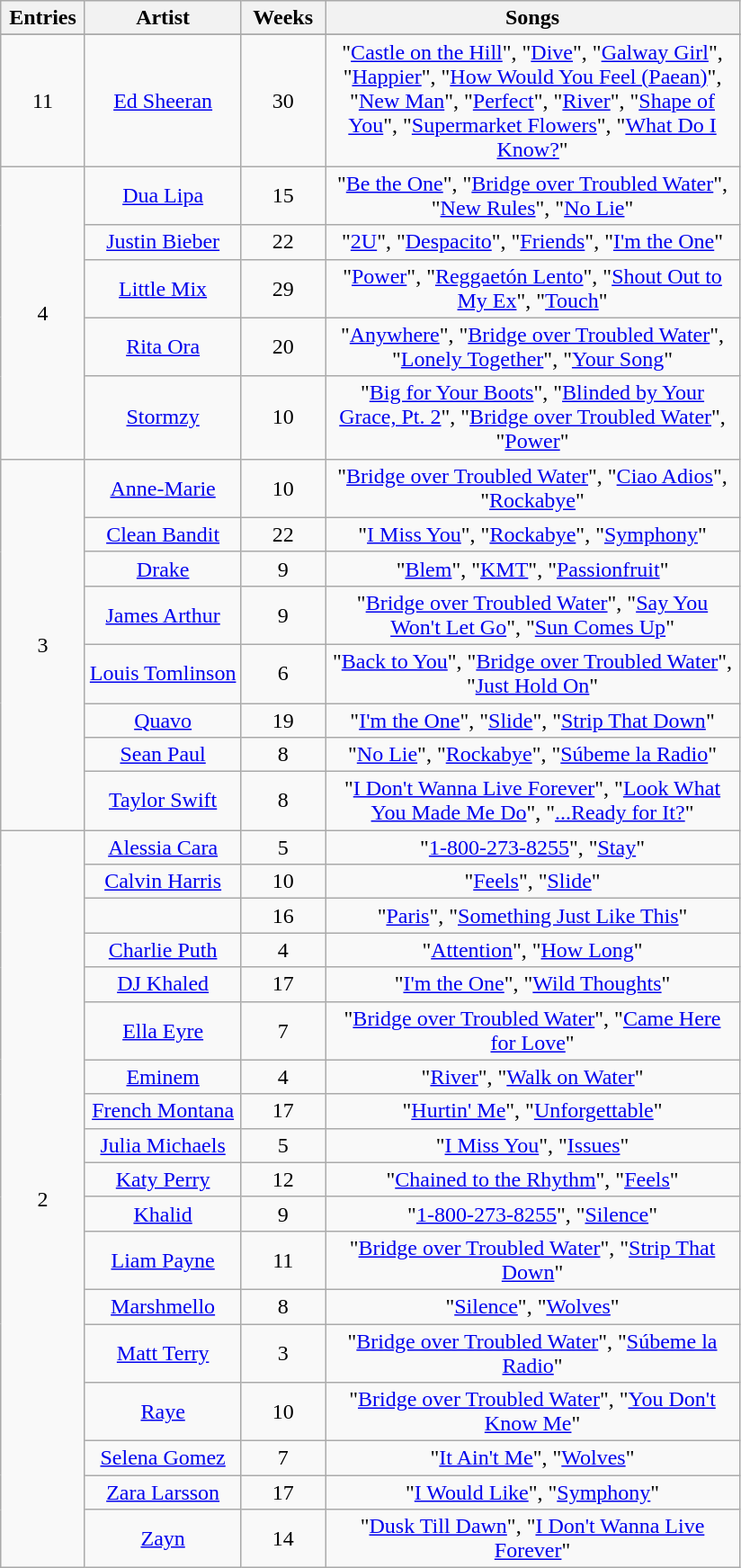<table class="wikitable sortable" style="text-align: center;">
<tr>
<th scope="col" style="width:55px;" data-sort-type="number">Entries</th>
<th scope="col" style="text-align:center;">Artist</th>
<th scope="col" style="width:55px;" data-sort-type="number">Weeks</th>
<th scope="col" style="width:300px;">Songs</th>
</tr>
<tr>
</tr>
<tr>
<td rowspan="1" style="text-align:center">11</td>
<td><a href='#'>Ed Sheeran</a> </td>
<td>30</td>
<td>"<a href='#'>Castle on the Hill</a>", "<a href='#'>Dive</a>", "<a href='#'>Galway Girl</a>", "<a href='#'>Happier</a>", "<a href='#'>How Would You Feel (Paean)</a>", "<a href='#'>New Man</a>", "<a href='#'>Perfect</a>", "<a href='#'>River</a>", "<a href='#'>Shape of You</a>", "<a href='#'>Supermarket Flowers</a>", "<a href='#'>What Do I Know?</a>"</td>
</tr>
<tr>
<td rowspan="5" style="text-align:center">4</td>
<td><a href='#'>Dua Lipa</a> </td>
<td>15</td>
<td>"<a href='#'>Be the One</a>", "<a href='#'>Bridge over Troubled Water</a>", "<a href='#'>New Rules</a>", "<a href='#'>No Lie</a>"</td>
</tr>
<tr>
<td><a href='#'>Justin Bieber</a> </td>
<td>22</td>
<td>"<a href='#'>2U</a>", "<a href='#'>Despacito</a>", "<a href='#'>Friends</a>", "<a href='#'>I'm the One</a>"</td>
</tr>
<tr>
<td><a href='#'>Little Mix</a> </td>
<td>29</td>
<td>"<a href='#'>Power</a>", "<a href='#'>Reggaetón Lento</a>", "<a href='#'>Shout Out to My Ex</a>", "<a href='#'>Touch</a>"</td>
</tr>
<tr>
<td><a href='#'>Rita Ora</a> </td>
<td>20</td>
<td>"<a href='#'>Anywhere</a>", "<a href='#'>Bridge over Troubled Water</a>", "<a href='#'>Lonely Together</a>", "<a href='#'>Your Song</a>"</td>
</tr>
<tr>
<td><a href='#'>Stormzy</a> </td>
<td>10</td>
<td>"<a href='#'>Big for Your Boots</a>", "<a href='#'>Blinded by Your Grace, Pt. 2</a>", "<a href='#'>Bridge over Troubled Water</a>", "<a href='#'>Power</a>"</td>
</tr>
<tr>
<td rowspan="8" style=text-align:center>3</td>
<td><a href='#'>Anne-Marie</a> </td>
<td>10</td>
<td>"<a href='#'>Bridge over Troubled Water</a>", "<a href='#'>Ciao Adios</a>", "<a href='#'>Rockabye</a>"</td>
</tr>
<tr>
<td><a href='#'>Clean Bandit</a> </td>
<td>22</td>
<td>"<a href='#'>I Miss You</a>", "<a href='#'>Rockabye</a>", "<a href='#'>Symphony</a>"</td>
</tr>
<tr>
<td><a href='#'>Drake</a></td>
<td>9</td>
<td>"<a href='#'>Blem</a>", "<a href='#'>KMT</a>", "<a href='#'>Passionfruit</a>"</td>
</tr>
<tr>
<td><a href='#'>James Arthur</a> </td>
<td>9</td>
<td>"<a href='#'>Bridge over Troubled Water</a>", "<a href='#'>Say You Won't Let Go</a>", "<a href='#'>Sun Comes Up</a>"</td>
</tr>
<tr>
<td><a href='#'>Louis Tomlinson</a> </td>
<td>6</td>
<td>"<a href='#'>Back to You</a>", "<a href='#'>Bridge over Troubled Water</a>", "<a href='#'>Just Hold On</a>"</td>
</tr>
<tr>
<td><a href='#'>Quavo</a> </td>
<td>19</td>
<td>"<a href='#'>I'm the One</a>", "<a href='#'>Slide</a>", "<a href='#'>Strip That Down</a>"</td>
</tr>
<tr>
<td><a href='#'>Sean Paul</a> </td>
<td>8</td>
<td>"<a href='#'>No Lie</a>", "<a href='#'>Rockabye</a>", "<a href='#'>Súbeme la Radio</a>"</td>
</tr>
<tr>
<td><a href='#'>Taylor Swift</a></td>
<td>8</td>
<td>"<a href='#'>I Don't Wanna Live Forever</a>", "<a href='#'>Look What You Made Me Do</a>", "<a href='#'>...Ready for It?</a>"</td>
</tr>
<tr>
<td rowspan="19" style="text-align:center">2</td>
<td><a href='#'>Alessia Cara</a> </td>
<td>5</td>
<td>"<a href='#'>1-800-273-8255</a>", "<a href='#'>Stay</a>"</td>
</tr>
<tr>
<td><a href='#'>Calvin Harris</a></td>
<td>10</td>
<td>"<a href='#'>Feels</a>", "<a href='#'>Slide</a>"</td>
</tr>
<tr>
<td></td>
<td>16</td>
<td>"<a href='#'>Paris</a>", "<a href='#'>Something Just Like This</a>"</td>
</tr>
<tr>
<td><a href='#'>Charlie Puth</a></td>
<td>4</td>
<td>"<a href='#'>Attention</a>", "<a href='#'>How Long</a>"</td>
</tr>
<tr>
<td><a href='#'>DJ Khaled</a></td>
<td>17</td>
<td>"<a href='#'>I'm the One</a>", "<a href='#'>Wild Thoughts</a>"</td>
</tr>
<tr>
<td><a href='#'>Ella Eyre</a> </td>
<td>7</td>
<td>"<a href='#'>Bridge over Troubled Water</a>", "<a href='#'>Came Here for Love</a>"</td>
</tr>
<tr>
<td><a href='#'>Eminem</a></td>
<td>4</td>
<td>"<a href='#'>River</a>", "<a href='#'>Walk on Water</a>"</td>
</tr>
<tr>
<td><a href='#'>French Montana</a> </td>
<td>17</td>
<td>"<a href='#'>Hurtin' Me</a>", "<a href='#'>Unforgettable</a>"</td>
</tr>
<tr>
<td><a href='#'>Julia Michaels</a> </td>
<td>5</td>
<td>"<a href='#'>I Miss You</a>", "<a href='#'>Issues</a>"</td>
</tr>
<tr>
<td><a href='#'>Katy Perry</a> </td>
<td>12</td>
<td>"<a href='#'>Chained to the Rhythm</a>", "<a href='#'>Feels</a>"</td>
</tr>
<tr>
<td><a href='#'>Khalid</a> </td>
<td>9</td>
<td>"<a href='#'>1-800-273-8255</a>", "<a href='#'>Silence</a>"</td>
</tr>
<tr>
<td><a href='#'>Liam Payne</a> </td>
<td>11</td>
<td>"<a href='#'>Bridge over Troubled Water</a>", "<a href='#'>Strip That Down</a>"</td>
</tr>
<tr>
<td><a href='#'>Marshmello</a></td>
<td>8</td>
<td>"<a href='#'>Silence</a>", "<a href='#'>Wolves</a>"</td>
</tr>
<tr>
<td><a href='#'>Matt Terry</a> </td>
<td>3</td>
<td>"<a href='#'>Bridge over Troubled Water</a>", "<a href='#'>Súbeme la Radio</a>"</td>
</tr>
<tr>
<td><a href='#'>Raye</a> </td>
<td>10</td>
<td>"<a href='#'>Bridge over Troubled Water</a>", "<a href='#'>You Don't Know Me</a>"</td>
</tr>
<tr>
<td><a href='#'>Selena Gomez</a></td>
<td>7</td>
<td>"<a href='#'>It Ain't Me</a>", "<a href='#'>Wolves</a>"</td>
</tr>
<tr>
<td><a href='#'>Zara Larsson</a> </td>
<td>17</td>
<td>"<a href='#'>I Would Like</a>", "<a href='#'>Symphony</a>"</td>
</tr>
<tr>
<td><a href='#'>Zayn</a></td>
<td>14</td>
<td>"<a href='#'>Dusk Till Dawn</a>", "<a href='#'>I Don't Wanna Live Forever</a>"</td>
</tr>
</table>
